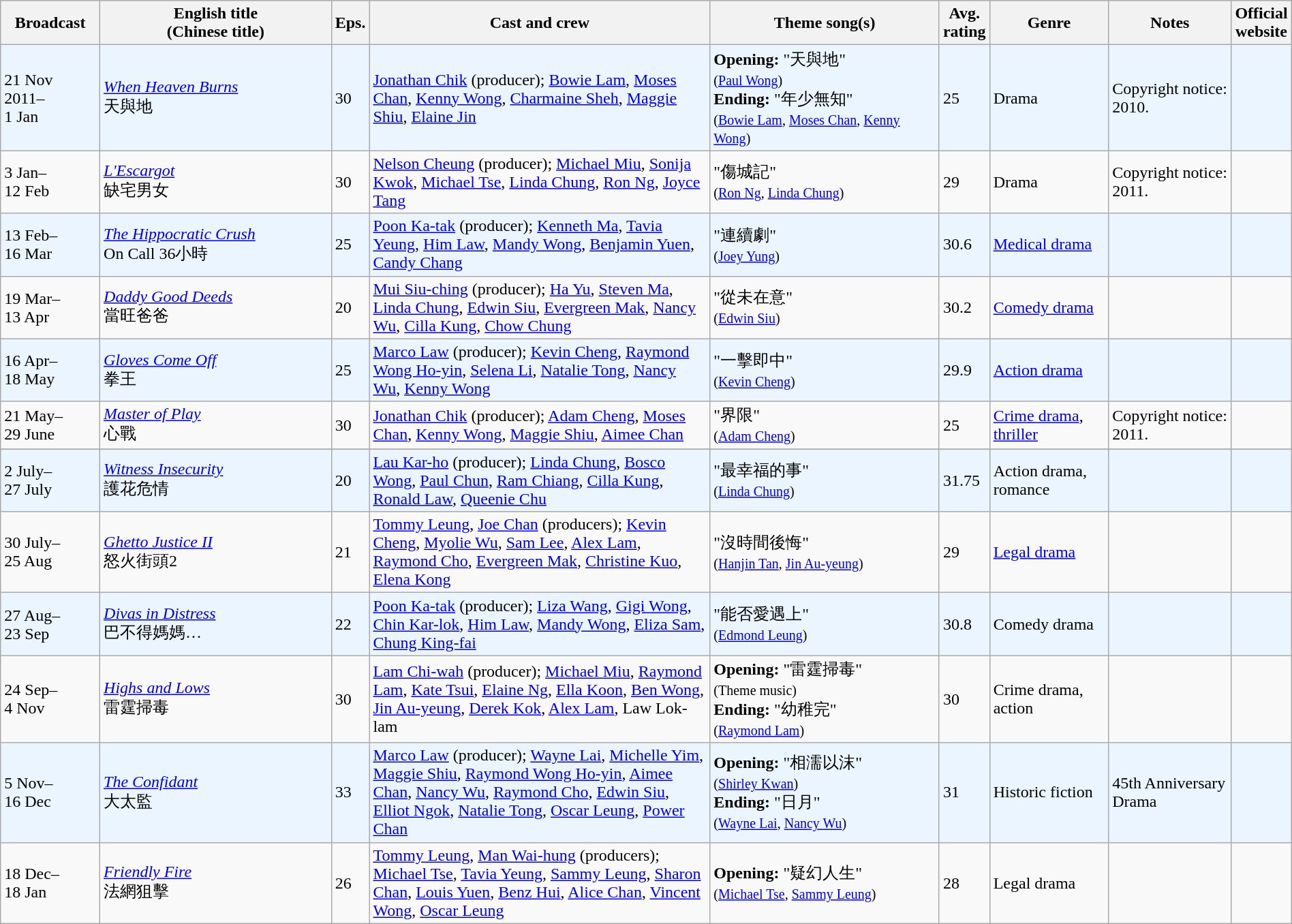<table class="wikitable sortable" width="100%" style="text-align: left">
<tr>
<th align=center width=8% bgcolor="silver">Broadcast</th>
<th align=center width=20% bgcolor="silver">English title <br> (Chinese title)</th>
<th align=center width=1% bgcolor="silver">Eps.</th>
<th align=center width=30% bgcolor="silver">Cast and crew</th>
<th align=center width=20% bgcolor="silver">Theme song(s)</th>
<th align=center width=1% bgcolor="silver">Avg. rating</th>
<th align=center width=10% bgcolor="silver">Genre</th>
<th align=center width=15% bgcolor="silver">Notes</th>
<th align=center width=1% bgcolor="silver">Official website</th>
</tr>
<tr ---- bgcolor="#ebf5ff">
<td>21 Nov 2011–<br>1 Jan</td>
<td><em><a href='#'>When Heaven Burns</a></em> <br> 天與地</td>
<td>30</td>
<td><a href='#'>Jonathan Chik</a> (producer); <a href='#'>Bowie Lam</a>, <a href='#'>Moses Chan</a>, <a href='#'>Kenny Wong</a>, <a href='#'>Charmaine Sheh</a>, <a href='#'>Maggie Shiu</a>, <a href='#'>Elaine Jin</a></td>
<td><strong>Opening:</strong> "天與地" <br><small>(<a href='#'>Paul Wong</a>)</small><br><strong>Ending:</strong> "年少無知" <br><small>(<a href='#'>Bowie Lam</a>, <a href='#'>Moses Chan</a>, <a href='#'>Kenny Wong</a>)</small></td>
<td>25</td>
<td>Drama</td>
<td>Copyright notice: 2010.</td>
<td></td>
</tr>
<tr>
<td>3 Jan–<br> 12 Feb</td>
<td><em><a href='#'>L'Escargot</a></em> <br> 缺宅男女</td>
<td>30</td>
<td><a href='#'>Nelson Cheung</a> (producer); <a href='#'>Michael Miu</a>, <a href='#'>Sonija Kwok</a>, <a href='#'>Michael Tse</a>, <a href='#'>Linda Chung</a>, <a href='#'>Ron Ng</a>, <a href='#'>Joyce Tang</a></td>
<td>"傷城記" <br><small>(<a href='#'>Ron Ng</a>, <a href='#'>Linda Chung</a>)</small></td>
<td>29</td>
<td>Drama</td>
<td>Copyright notice: 2011.</td>
<td></td>
</tr>
<tr ---- bgcolor="#ebf5ff">
<td>13 Feb–<br> 16 Mar</td>
<td><em><a href='#'>The Hippocratic Crush</a></em><br>On Call 36小時</td>
<td>25</td>
<td><a href='#'>Poon Ka-tak</a> (producer); <a href='#'>Kenneth Ma</a>, <a href='#'>Tavia Yeung</a>, <a href='#'>Him Law</a>, <a href='#'>Mandy Wong</a>, <a href='#'>Benjamin Yuen</a>, <a href='#'>Candy Chang</a></td>
<td>"連續劇" <br><small>(<a href='#'>Joey Yung</a>)</small></td>
<td>30.6</td>
<td><a href='#'>Medical drama</a></td>
<td></td>
<td></td>
</tr>
<tr>
<td>19 Mar–<br>13 Apr</td>
<td><em><a href='#'>Daddy Good Deeds</a></em> <br> 當旺爸爸</td>
<td>20</td>
<td><a href='#'>Mui Siu-ching</a> (producer); <a href='#'>Ha Yu</a>, <a href='#'>Steven Ma</a>, <a href='#'>Linda Chung</a>, <a href='#'>Edwin Siu</a>, <a href='#'>Evergreen Mak</a>, <a href='#'>Nancy Wu</a>, <a href='#'>Cilla Kung</a>, <a href='#'>Chow Chung</a></td>
<td>"從未在意"<br><small>(<a href='#'>Edwin Siu</a>)</small></td>
<td>30.2</td>
<td><a href='#'>Comedy drama</a></td>
<td></td>
<td></td>
</tr>
<tr ---- bgcolor="#ebf5ff">
<td>16 Apr–<br>18 May</td>
<td><em><a href='#'>Gloves Come Off</a></em><br>拳王</td>
<td>25</td>
<td><a href='#'>Marco Law</a> (producer); <a href='#'>Kevin Cheng</a>, <a href='#'>Raymond Wong Ho-yin</a>, <a href='#'>Selena Li</a>, <a href='#'>Natalie Tong</a>, <a href='#'>Nancy Wu</a>, <a href='#'>Kenny Wong</a></td>
<td>"一擊即中"<br><small>(<a href='#'>Kevin Cheng</a>)</small></td>
<td>29.9</td>
<td><a href='#'>Action drama</a></td>
<td></td>
<td></td>
</tr>
<tr>
<td>21 May–<br>29 June</td>
<td><em><a href='#'>Master of Play</a></em> <br> 心戰</td>
<td>30</td>
<td><a href='#'>Jonathan Chik</a> (producer); <a href='#'>Adam Cheng</a>, <a href='#'>Moses Chan</a>, <a href='#'>Kenny Wong</a>, <a href='#'>Maggie Shiu</a>, <a href='#'>Aimee Chan</a></td>
<td>"界限"<br><small>(<a href='#'>Adam Cheng</a>)</small></td>
<td>25</td>
<td><a href='#'>Crime drama</a>, <a href='#'>thriller</a></td>
<td>Copyright notice: 2011.</td>
<td></td>
</tr>
<tr>
</tr>
<tr ---- bgcolor="#ebf5ff">
<td>2 July–<br>27 July</td>
<td><em><a href='#'>Witness Insecurity</a></em><br>護花危情</td>
<td>20</td>
<td><a href='#'>Lau Kar-ho</a> (producer); <a href='#'>Linda Chung</a>, <a href='#'>Bosco Wong</a>, <a href='#'>Paul Chun</a>, <a href='#'>Ram Chiang</a>, <a href='#'>Cilla Kung</a>, <a href='#'>Ronald Law</a>, <a href='#'>Queenie Chu</a></td>
<td>"最幸福的事"<br><small>(<a href='#'>Linda Chung</a>)</small></td>
<td>31.75</td>
<td>Action drama, romance</td>
<td></td>
<td></td>
</tr>
<tr>
<td>30 July–<br>25 Aug</td>
<td><em><a href='#'>Ghetto Justice II</a></em><br>怒火街頭2</td>
<td>21</td>
<td><a href='#'>Tommy Leung</a>, <a href='#'>Joe Chan</a> (producers); <a href='#'>Kevin Cheng</a>, <a href='#'>Myolie Wu</a>, <a href='#'>Sam Lee</a>, <a href='#'>Alex Lam</a>, <a href='#'>Raymond Cho</a>, <a href='#'>Evergreen Mak</a>, <a href='#'>Christine Kuo</a>, <a href='#'>Elena Kong</a></td>
<td>"沒時間後悔"<br><small>(<a href='#'>Hanjin Tan</a>, <a href='#'>Jin Au-yeung</a>)</small></td>
<td>29</td>
<td><a href='#'>Legal drama</a></td>
<td></td>
<td></td>
</tr>
<tr ---- bgcolor="#ebf5ff">
<td>27 Aug–<br>23 Sep</td>
<td><em><a href='#'>Divas in Distress</a></em><br>巴不得媽媽…</td>
<td>22</td>
<td><a href='#'>Poon Ka-tak</a> (producer); <a href='#'>Liza Wang</a>, <a href='#'>Gigi Wong</a>, <a href='#'>Chin Kar-lok</a>, <a href='#'>Him Law</a>, <a href='#'>Mandy Wong</a>, <a href='#'>Eliza Sam</a>, <a href='#'>Chung King-fai</a></td>
<td>"能否愛遇上"<br><small>(<a href='#'>Edmond Leung</a>)</small></td>
<td>30.8</td>
<td>Comedy drama</td>
<td></td>
<td></td>
</tr>
<tr>
<td>24 Sep–<br>4 Nov</td>
<td><em><a href='#'>Highs and Lows</a></em><br>雷霆掃毒</td>
<td>30</td>
<td><a href='#'>Lam Chi-wah</a> (producer); <a href='#'>Michael Miu</a>, <a href='#'>Raymond Lam</a>, <a href='#'>Kate Tsui</a>, <a href='#'>Elaine Ng</a>, <a href='#'>Ella Koon</a>, <a href='#'>Ben Wong</a>, <a href='#'>Jin Au-yeung</a>, <a href='#'>Derek Kok</a>, <a href='#'>Alex Lam</a>, Law Lok-lam</td>
<td><strong>Opening:</strong> "雷霆掃毒" <br><small>(Theme music)</small><br><strong>Ending:</strong> "幼稚完" <br><small>(<a href='#'>Raymond Lam</a>)</small></td>
<td>30</td>
<td>Crime drama, action</td>
<td></td>
<td></td>
</tr>
<tr ---- bgcolor="ebf5ff">
<td>5 Nov–<br>16 Dec</td>
<td><em><a href='#'>The Confidant</a></em><br>大太監</td>
<td>33</td>
<td><a href='#'>Marco Law</a> (producer); <a href='#'>Wayne Lai</a>, <a href='#'>Michelle Yim</a>, <a href='#'>Maggie Shiu</a>, <a href='#'>Raymond Wong Ho-yin</a>, <a href='#'>Aimee Chan</a>, <a href='#'>Nancy Wu</a>, <a href='#'>Raymond Cho</a>, <a href='#'>Edwin Siu</a>, <a href='#'>Elliot Ngok</a>, <a href='#'>Natalie Tong</a>, <a href='#'>Oscar Leung</a>, <a href='#'>Power Chan</a></td>
<td><strong>Opening:</strong> "相濡以沫"<br><small>(<a href='#'>Shirley Kwan</a>)</small><br><strong>Ending:</strong> "日月"<br><small>(<a href='#'>Wayne Lai</a>, <a href='#'>Nancy Wu</a>)</small></td>
<td>31</td>
<td>Historic fiction</td>
<td>45th Anniversary Drama</td>
<td></td>
</tr>
<tr>
<td>18 Dec–<br>18 Jan</td>
<td><em><a href='#'>Friendly Fire</a></em><br>法網狙擊</td>
<td>26</td>
<td><a href='#'>Tommy Leung</a>, <a href='#'>Man Wai-hung</a> (producers); <a href='#'>Michael Tse</a>, <a href='#'>Tavia Yeung</a>, <a href='#'>Sammy Leung</a>, <a href='#'>Sharon Chan</a>, <a href='#'>Louis Yuen</a>, <a href='#'>Benz Hui</a>, <a href='#'>Alice Chan</a>, <a href='#'>Vincent Wong</a>, <a href='#'>Oscar Leung</a></td>
<td><strong>Opening:</strong> "疑幻人生"<br><small>(<a href='#'>Michael Tse</a>, <a href='#'>Sammy Leung</a>)</small></td>
<td>28</td>
<td>Legal drama</td>
<td></td>
<td></td>
</tr>
</table>
